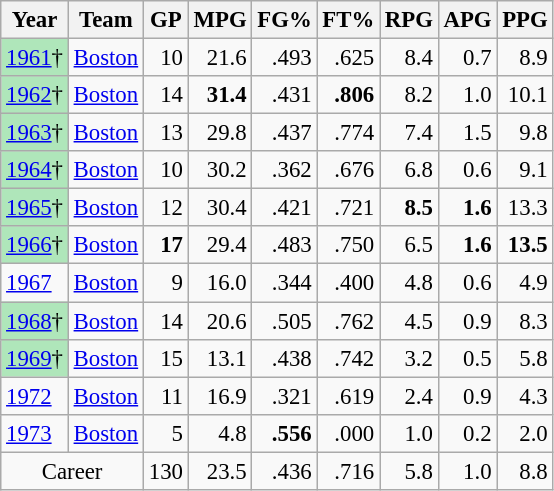<table class="wikitable sortable" style="font-size:95%; text-align:right;">
<tr>
<th>Year</th>
<th>Team</th>
<th>GP</th>
<th>MPG</th>
<th>FG%</th>
<th>FT%</th>
<th>RPG</th>
<th>APG</th>
<th>PPG</th>
</tr>
<tr>
<td style="text-align:left;background:#afe6ba;"><a href='#'>1961</a>†</td>
<td style="text-align:left;"><a href='#'>Boston</a></td>
<td>10</td>
<td>21.6</td>
<td>.493</td>
<td>.625</td>
<td>8.4</td>
<td>0.7</td>
<td>8.9</td>
</tr>
<tr>
<td style="text-align:left;background:#afe6ba;"><a href='#'>1962</a>†</td>
<td style="text-align:left;"><a href='#'>Boston</a></td>
<td>14</td>
<td><strong>31.4</strong></td>
<td>.431</td>
<td><strong>.806</strong></td>
<td>8.2</td>
<td>1.0</td>
<td>10.1</td>
</tr>
<tr>
<td style="text-align:left;background:#afe6ba;"><a href='#'>1963</a>†</td>
<td style="text-align:left;"><a href='#'>Boston</a></td>
<td>13</td>
<td>29.8</td>
<td>.437</td>
<td>.774</td>
<td>7.4</td>
<td>1.5</td>
<td>9.8</td>
</tr>
<tr>
<td style="text-align:left;background:#afe6ba;"><a href='#'>1964</a>†</td>
<td style="text-align:left;"><a href='#'>Boston</a></td>
<td>10</td>
<td>30.2</td>
<td>.362</td>
<td>.676</td>
<td>6.8</td>
<td>0.6</td>
<td>9.1</td>
</tr>
<tr>
<td style="text-align:left;background:#afe6ba;"><a href='#'>1965</a>†</td>
<td style="text-align:left;"><a href='#'>Boston</a></td>
<td>12</td>
<td>30.4</td>
<td>.421</td>
<td>.721</td>
<td><strong>8.5</strong></td>
<td><strong>1.6</strong></td>
<td>13.3</td>
</tr>
<tr>
<td style="text-align:left;background:#afe6ba;"><a href='#'>1966</a>†</td>
<td style="text-align:left;"><a href='#'>Boston</a></td>
<td><strong>17</strong></td>
<td>29.4</td>
<td>.483</td>
<td>.750</td>
<td>6.5</td>
<td><strong>1.6</strong></td>
<td><strong>13.5</strong></td>
</tr>
<tr>
<td style="text-align:left;"><a href='#'>1967</a></td>
<td style="text-align:left;"><a href='#'>Boston</a></td>
<td>9</td>
<td>16.0</td>
<td>.344</td>
<td>.400</td>
<td>4.8</td>
<td>0.6</td>
<td>4.9</td>
</tr>
<tr>
<td style="text-align:left;background:#afe6ba;"><a href='#'>1968</a>†</td>
<td style="text-align:left;"><a href='#'>Boston</a></td>
<td>14</td>
<td>20.6</td>
<td>.505</td>
<td>.762</td>
<td>4.5</td>
<td>0.9</td>
<td>8.3</td>
</tr>
<tr>
<td style="text-align:left;background:#afe6ba;"><a href='#'>1969</a>†</td>
<td style="text-align:left;"><a href='#'>Boston</a></td>
<td>15</td>
<td>13.1</td>
<td>.438</td>
<td>.742</td>
<td>3.2</td>
<td>0.5</td>
<td>5.8</td>
</tr>
<tr>
<td style="text-align:left;"><a href='#'>1972</a></td>
<td style="text-align:left;"><a href='#'>Boston</a></td>
<td>11</td>
<td>16.9</td>
<td>.321</td>
<td>.619</td>
<td>2.4</td>
<td>0.9</td>
<td>4.3</td>
</tr>
<tr>
<td style="text-align:left;"><a href='#'>1973</a></td>
<td style="text-align:left;"><a href='#'>Boston</a></td>
<td>5</td>
<td>4.8</td>
<td><strong>.556</strong></td>
<td>.000</td>
<td>1.0</td>
<td>0.2</td>
<td>2.0</td>
</tr>
<tr class="sortbottom">
<td colspan="2" style="text-align:center;">Career</td>
<td>130</td>
<td>23.5</td>
<td>.436</td>
<td>.716</td>
<td>5.8</td>
<td>1.0</td>
<td>8.8</td>
</tr>
</table>
